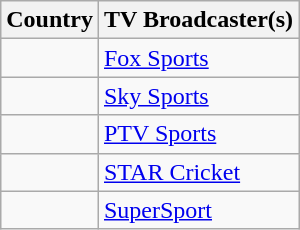<table class="wikitable">
<tr>
<th>Country</th>
<th>TV Broadcaster(s)</th>
</tr>
<tr>
<td></td>
<td><a href='#'>Fox Sports</a></td>
</tr>
<tr>
<td></td>
<td><a href='#'>Sky Sports</a></td>
</tr>
<tr>
<td></td>
<td><a href='#'>PTV Sports</a></td>
</tr>
<tr>
<td></td>
<td><a href='#'>STAR Cricket</a></td>
</tr>
<tr>
<td></td>
<td><a href='#'>SuperSport</a></td>
</tr>
</table>
